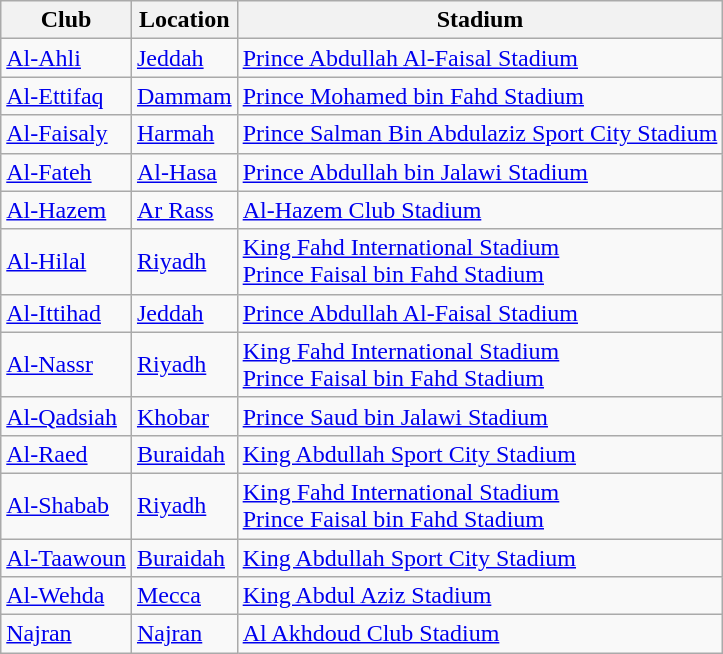<table class="wikitable sortable">
<tr>
<th>Club</th>
<th>Location</th>
<th>Stadium</th>
</tr>
<tr>
<td><a href='#'>Al-Ahli</a></td>
<td><a href='#'>Jeddah</a></td>
<td><a href='#'>Prince Abdullah Al-Faisal Stadium</a></td>
</tr>
<tr>
<td><a href='#'>Al-Ettifaq</a></td>
<td><a href='#'>Dammam</a></td>
<td><a href='#'>Prince Mohamed bin Fahd Stadium</a></td>
</tr>
<tr>
<td><a href='#'>Al-Faisaly</a></td>
<td><a href='#'>Harmah</a></td>
<td><a href='#'>Prince Salman Bin Abdulaziz Sport City Stadium</a></td>
</tr>
<tr>
<td><a href='#'>Al-Fateh</a></td>
<td><a href='#'>Al-Hasa</a></td>
<td><a href='#'>Prince Abdullah bin Jalawi Stadium</a></td>
</tr>
<tr>
<td><a href='#'>Al-Hazem</a></td>
<td><a href='#'>Ar Rass</a></td>
<td><a href='#'>Al-Hazem Club Stadium</a></td>
</tr>
<tr>
<td><a href='#'>Al-Hilal</a></td>
<td><a href='#'>Riyadh</a></td>
<td><a href='#'>King Fahd International Stadium</a><br><a href='#'>Prince Faisal bin Fahd Stadium</a></td>
</tr>
<tr>
<td><a href='#'>Al-Ittihad</a></td>
<td><a href='#'>Jeddah</a></td>
<td><a href='#'>Prince Abdullah Al-Faisal Stadium</a></td>
</tr>
<tr>
<td><a href='#'>Al-Nassr</a></td>
<td><a href='#'>Riyadh</a></td>
<td><a href='#'>King Fahd International Stadium</a><br><a href='#'>Prince Faisal bin Fahd Stadium</a></td>
</tr>
<tr>
<td><a href='#'>Al-Qadsiah</a></td>
<td><a href='#'>Khobar</a></td>
<td><a href='#'>Prince Saud bin Jalawi Stadium</a></td>
</tr>
<tr>
<td><a href='#'>Al-Raed</a></td>
<td><a href='#'>Buraidah</a></td>
<td><a href='#'>King Abdullah Sport City Stadium</a></td>
</tr>
<tr>
<td><a href='#'>Al-Shabab</a></td>
<td><a href='#'>Riyadh</a></td>
<td><a href='#'>King Fahd International Stadium</a><br><a href='#'>Prince Faisal bin Fahd Stadium</a></td>
</tr>
<tr>
<td><a href='#'>Al-Taawoun</a></td>
<td><a href='#'>Buraidah</a></td>
<td><a href='#'>King Abdullah Sport City Stadium</a></td>
</tr>
<tr>
<td><a href='#'>Al-Wehda</a></td>
<td><a href='#'>Mecca</a></td>
<td><a href='#'>King Abdul Aziz Stadium</a></td>
</tr>
<tr>
<td><a href='#'>Najran</a></td>
<td><a href='#'>Najran</a></td>
<td><a href='#'>Al Akhdoud Club Stadium</a></td>
</tr>
</table>
